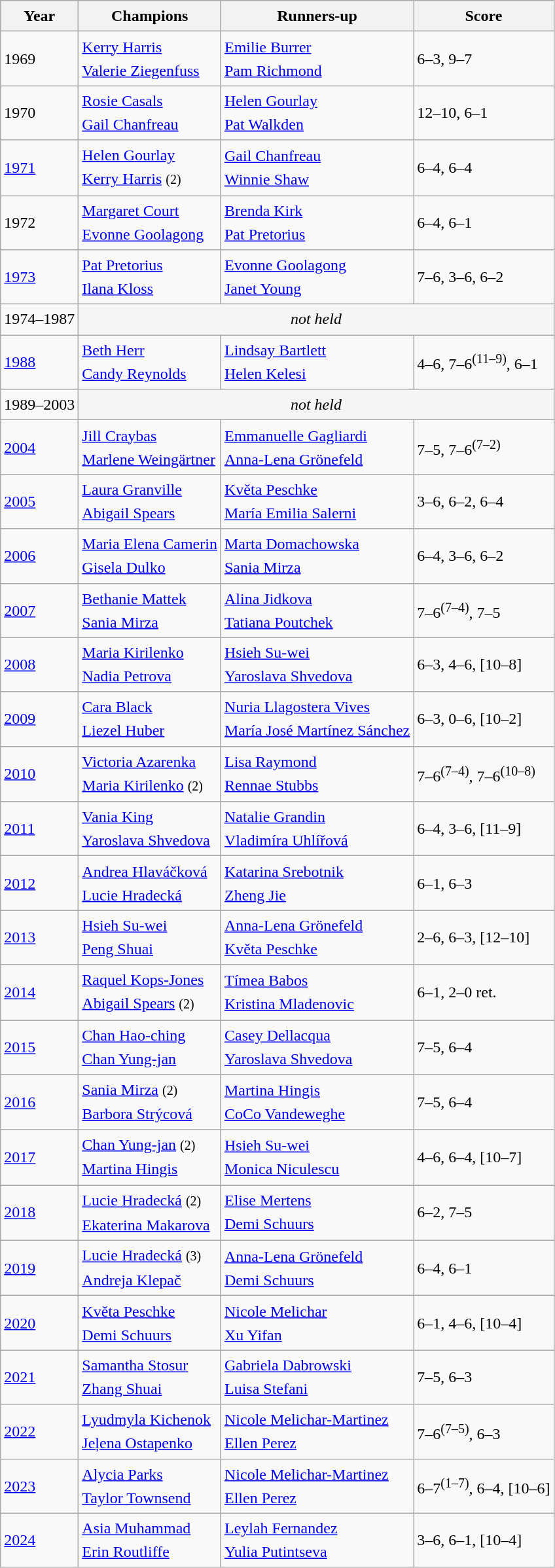<table class="wikitable sortable" style="font-size:1.00em; line-height:1.5em;">
<tr>
<th>Year</th>
<th>Champions</th>
<th>Runners-up</th>
<th>Score</th>
</tr>
<tr>
<td>1969</td>
<td> <a href='#'>Kerry Harris</a> <br>  <a href='#'>Valerie Ziegenfuss</a></td>
<td> <a href='#'>Emilie Burrer</a>  <br>  <a href='#'>Pam Richmond</a></td>
<td>6–3, 9–7</td>
</tr>
<tr>
<td>1970</td>
<td> <a href='#'>Rosie Casals</a> <br>  <a href='#'>Gail Chanfreau</a></td>
<td> <a href='#'>Helen Gourlay</a> <br>  <a href='#'>Pat Walkden</a></td>
<td>12–10, 6–1</td>
</tr>
<tr>
<td><a href='#'>1971</a></td>
<td> <a href='#'>Helen Gourlay</a> <br>  <a href='#'>Kerry Harris</a> <small>(2)</small></td>
<td> <a href='#'>Gail Chanfreau</a> <br>  <a href='#'>Winnie Shaw</a></td>
<td>6–4, 6–4</td>
</tr>
<tr>
<td>1972</td>
<td> <a href='#'>Margaret Court</a> <br>  <a href='#'>Evonne Goolagong</a></td>
<td> <a href='#'>Brenda Kirk</a> <br>  <a href='#'>Pat Pretorius</a></td>
<td>6–4, 6–1</td>
</tr>
<tr>
<td><a href='#'>1973</a></td>
<td> <a href='#'>Pat Pretorius</a> <br>  <a href='#'>Ilana Kloss</a></td>
<td> <a href='#'>Evonne Goolagong</a> <br>  <a href='#'>Janet Young</a></td>
<td>7–6, 3–6, 6–2</td>
</tr>
<tr>
<td>1974–1987</td>
<td colspan="3"  align=center bgcolor="#f5f5f5"><em>not held</em></td>
</tr>
<tr>
<td><a href='#'>1988</a></td>
<td> <a href='#'>Beth Herr</a> <br>  <a href='#'>Candy Reynolds</a></td>
<td> <a href='#'>Lindsay Bartlett</a> <br>  <a href='#'>Helen Kelesi</a></td>
<td>4–6, 7–6<sup>(11–9)</sup>, 6–1</td>
</tr>
<tr>
<td>1989–2003</td>
<td colspan="3"  align=center bgcolor="#f5f5f5"><em>not held</em></td>
</tr>
<tr>
<td><a href='#'>2004</a></td>
<td> <a href='#'>Jill Craybas</a> <br>  <a href='#'>Marlene Weingärtner</a></td>
<td> <a href='#'>Emmanuelle Gagliardi</a> <br>  <a href='#'>Anna-Lena Grönefeld</a></td>
<td>7–5, 7–6<sup>(7–2)</sup></td>
</tr>
<tr>
<td><a href='#'>2005</a></td>
<td> <a href='#'>Laura Granville</a> <br>  <a href='#'>Abigail Spears</a></td>
<td> <a href='#'>Květa Peschke</a> <br>  <a href='#'>María Emilia Salerni</a></td>
<td>3–6, 6–2, 6–4</td>
</tr>
<tr>
<td><a href='#'>2006</a></td>
<td> <a href='#'>Maria Elena Camerin</a> <br>  <a href='#'>Gisela Dulko</a></td>
<td> <a href='#'>Marta Domachowska</a> <br>  <a href='#'>Sania Mirza</a></td>
<td>6–4, 3–6, 6–2</td>
</tr>
<tr>
<td><a href='#'>2007</a></td>
<td> <a href='#'>Bethanie Mattek</a> <br>  <a href='#'>Sania Mirza</a></td>
<td> <a href='#'>Alina Jidkova</a> <br>  <a href='#'>Tatiana Poutchek</a></td>
<td>7–6<sup>(7–4)</sup>, 7–5</td>
</tr>
<tr>
<td><a href='#'>2008</a></td>
<td> <a href='#'>Maria Kirilenko</a> <br>  <a href='#'>Nadia Petrova</a></td>
<td> <a href='#'>Hsieh Su-wei</a> <br>  <a href='#'>Yaroslava Shvedova</a></td>
<td>6–3, 4–6, [10–8]</td>
</tr>
<tr>
<td><a href='#'>2009</a></td>
<td> <a href='#'>Cara Black</a> <br>  <a href='#'>Liezel Huber</a></td>
<td> <a href='#'>Nuria Llagostera Vives</a> <br>  <a href='#'>María José Martínez Sánchez</a></td>
<td>6–3, 0–6, [10–2]</td>
</tr>
<tr>
<td><a href='#'>2010</a></td>
<td> <a href='#'>Victoria Azarenka</a> <br>  <a href='#'>Maria Kirilenko</a> <small>(2)</small></td>
<td> <a href='#'>Lisa Raymond</a> <br>  <a href='#'>Rennae Stubbs</a></td>
<td>7–6<sup>(7–4)</sup>, 7–6<sup>(10–8)</sup></td>
</tr>
<tr>
<td><a href='#'>2011</a></td>
<td> <a href='#'>Vania King</a> <br>  <a href='#'>Yaroslava Shvedova</a></td>
<td> <a href='#'>Natalie Grandin</a> <br>  <a href='#'>Vladimíra Uhlířová</a></td>
<td>6–4, 3–6, [11–9]</td>
</tr>
<tr>
<td><a href='#'>2012</a></td>
<td> <a href='#'>Andrea Hlaváčková</a> <br>  <a href='#'>Lucie Hradecká</a></td>
<td> <a href='#'>Katarina Srebotnik</a> <br>  <a href='#'>Zheng Jie</a></td>
<td>6–1, 6–3</td>
</tr>
<tr>
<td><a href='#'>2013</a></td>
<td> <a href='#'>Hsieh Su-wei</a> <br>  <a href='#'>Peng Shuai</a></td>
<td> <a href='#'>Anna-Lena Grönefeld</a> <br>  <a href='#'>Květa Peschke</a></td>
<td>2–6, 6–3, [12–10]</td>
</tr>
<tr>
<td><a href='#'>2014</a></td>
<td> <a href='#'>Raquel Kops-Jones</a> <br>  <a href='#'>Abigail Spears</a> <small> (2) </small></td>
<td> <a href='#'>Tímea Babos</a> <br>  <a href='#'>Kristina Mladenovic</a></td>
<td>6–1, 2–0 ret.</td>
</tr>
<tr>
<td><a href='#'>2015</a></td>
<td> <a href='#'>Chan Hao-ching</a> <br>  <a href='#'>Chan Yung-jan</a></td>
<td> <a href='#'>Casey Dellacqua</a> <br>  <a href='#'>Yaroslava Shvedova</a></td>
<td>7–5, 6–4</td>
</tr>
<tr>
<td><a href='#'>2016</a></td>
<td> <a href='#'>Sania Mirza</a> <small>(2)</small> <br>  <a href='#'>Barbora Strýcová</a></td>
<td> <a href='#'>Martina Hingis</a> <br>  <a href='#'>CoCo Vandeweghe</a></td>
<td>7–5, 6–4</td>
</tr>
<tr>
<td><a href='#'>2017</a></td>
<td> <a href='#'>Chan Yung-jan</a> <small>(2)</small> <br>  <a href='#'>Martina Hingis</a></td>
<td> <a href='#'>Hsieh Su-wei</a> <br>  <a href='#'>Monica Niculescu</a></td>
<td>4–6, 6–4, [10–7]</td>
</tr>
<tr>
<td><a href='#'>2018</a></td>
<td> <a href='#'>Lucie Hradecká</a> <small>(2)</small> <br>  <a href='#'>Ekaterina Makarova</a></td>
<td> <a href='#'>Elise Mertens</a> <br>  <a href='#'>Demi Schuurs</a></td>
<td>6–2, 7–5</td>
</tr>
<tr>
<td><a href='#'>2019</a></td>
<td> <a href='#'>Lucie Hradecká</a> <small>(3)</small> <br>  <a href='#'>Andreja Klepač</a></td>
<td> <a href='#'>Anna-Lena Grönefeld</a> <br>  <a href='#'>Demi Schuurs</a></td>
<td>6–4, 6–1</td>
</tr>
<tr>
<td><a href='#'>2020</a></td>
<td> <a href='#'>Květa Peschke</a> <br>  <a href='#'>Demi Schuurs</a></td>
<td> <a href='#'>Nicole Melichar</a> <br>  <a href='#'>Xu Yifan</a></td>
<td>6–1, 4–6, [10–4]</td>
</tr>
<tr>
<td><a href='#'>2021</a></td>
<td> <a href='#'>Samantha Stosur</a> <br>  <a href='#'>Zhang Shuai</a></td>
<td> <a href='#'>Gabriela Dabrowski</a> <br>  <a href='#'>Luisa Stefani</a></td>
<td>7–5, 6–3</td>
</tr>
<tr>
<td><a href='#'>2022</a></td>
<td> <a href='#'>Lyudmyla Kichenok</a> <br>  <a href='#'>Jeļena Ostapenko</a></td>
<td> <a href='#'>Nicole Melichar-Martinez</a> <br>  <a href='#'>Ellen Perez</a></td>
<td>7–6<sup>(7–5)</sup>, 6–3</td>
</tr>
<tr>
<td><a href='#'>2023</a></td>
<td> <a href='#'>Alycia Parks</a> <br>  <a href='#'>Taylor Townsend</a></td>
<td> <a href='#'>Nicole Melichar-Martinez</a> <br>  <a href='#'>Ellen Perez</a></td>
<td>6–7<sup>(1–7)</sup>, 6–4, [10–6]</td>
</tr>
<tr>
<td><a href='#'>2024</a></td>
<td> <a href='#'>Asia Muhammad</a> <br>  <a href='#'>Erin Routliffe</a></td>
<td> <a href='#'>Leylah Fernandez</a> <br>  <a href='#'>Yulia Putintseva</a></td>
<td>3–6, 6–1, [10–4]</td>
</tr>
</table>
